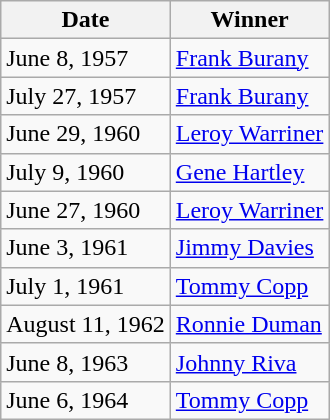<table class="wikitable">
<tr>
<th>Date</th>
<th>Winner</th>
</tr>
<tr>
<td>June 8, 1957</td>
<td><a href='#'>Frank Burany</a></td>
</tr>
<tr>
<td>July 27, 1957</td>
<td><a href='#'>Frank Burany</a></td>
</tr>
<tr>
<td>June 29, 1960</td>
<td><a href='#'>Leroy Warriner</a></td>
</tr>
<tr>
<td>July 9, 1960</td>
<td><a href='#'>Gene Hartley</a></td>
</tr>
<tr>
<td>June 27, 1960</td>
<td><a href='#'>Leroy Warriner</a></td>
</tr>
<tr>
<td>June 3, 1961</td>
<td><a href='#'>Jimmy Davies</a></td>
</tr>
<tr>
<td>July 1, 1961</td>
<td><a href='#'>Tommy Copp</a></td>
</tr>
<tr>
<td>August 11, 1962</td>
<td><a href='#'>Ronnie Duman</a></td>
</tr>
<tr>
<td>June 8, 1963</td>
<td><a href='#'>Johnny Riva</a></td>
</tr>
<tr>
<td>June 6, 1964</td>
<td><a href='#'>Tommy Copp</a></td>
</tr>
</table>
